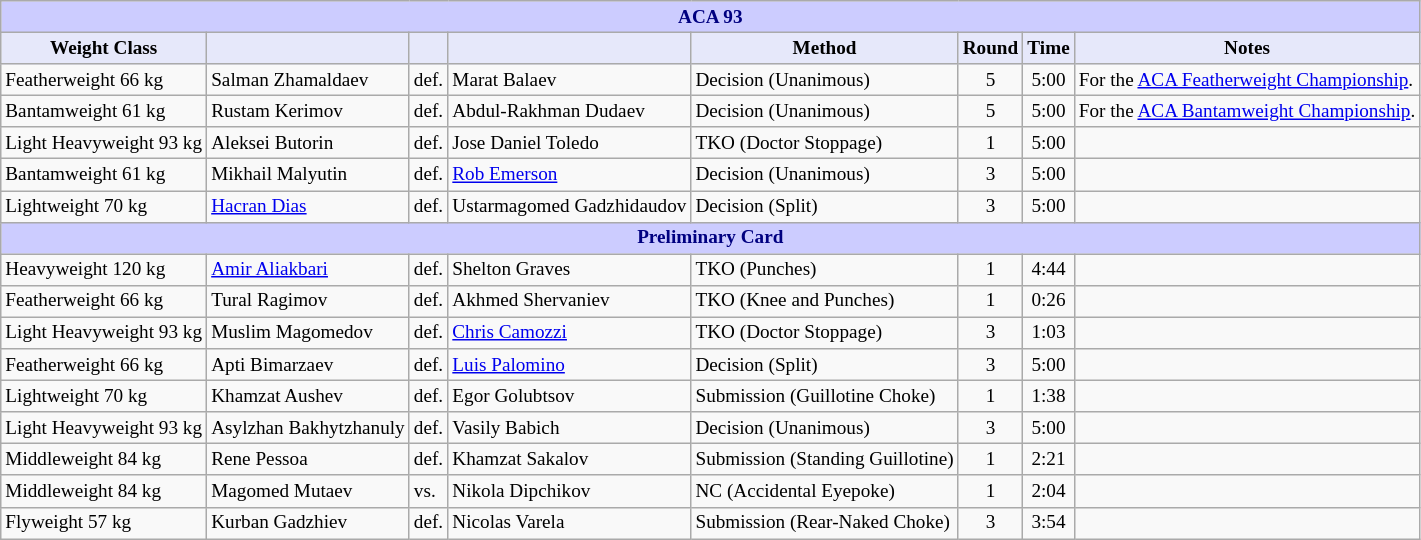<table class="wikitable" style="font-size: 80%;">
<tr>
<th colspan="8" style="background-color: #ccf; color: #000080; text-align: center;"><strong>ACA 93</strong></th>
</tr>
<tr>
<th colspan="1" style="background-color: #E6E8FA; color: #000000; text-align: center;">Weight Class</th>
<th colspan="1" style="background-color: #E6E8FA; color: #000000; text-align: center;"></th>
<th colspan="1" style="background-color: #E6E8FA; color: #000000; text-align: center;"></th>
<th colspan="1" style="background-color: #E6E8FA; color: #000000; text-align: center;"></th>
<th colspan="1" style="background-color: #E6E8FA; color: #000000; text-align: center;">Method</th>
<th colspan="1" style="background-color: #E6E8FA; color: #000000; text-align: center;">Round</th>
<th colspan="1" style="background-color: #E6E8FA; color: #000000; text-align: center;">Time</th>
<th colspan="1" style="background-color: #E6E8FA; color: #000000; text-align: center;">Notes</th>
</tr>
<tr>
<td>Featherweight 66 kg</td>
<td> Salman Zhamaldaev</td>
<td>def.</td>
<td> Marat Balaev</td>
<td>Decision (Unanimous)</td>
<td align=center>5</td>
<td align=center>5:00</td>
<td>For the <a href='#'>ACA Featherweight Championship</a>.</td>
</tr>
<tr>
<td>Bantamweight 61 kg</td>
<td> Rustam Kerimov</td>
<td>def.</td>
<td> Abdul-Rakhman Dudaev</td>
<td>Decision (Unanimous)</td>
<td align=center>5</td>
<td align=center>5:00</td>
<td>For the <a href='#'>ACA Bantamweight Championship</a>.</td>
</tr>
<tr>
<td>Light Heavyweight 93 kg</td>
<td> Aleksei Butorin</td>
<td>def.</td>
<td> Jose Daniel Toledo</td>
<td>TKO (Doctor Stoppage)</td>
<td align=center>1</td>
<td align=center>5:00</td>
<td></td>
</tr>
<tr>
<td>Bantamweight 61 kg</td>
<td> Mikhail Malyutin</td>
<td>def.</td>
<td> <a href='#'>Rob Emerson</a></td>
<td>Decision (Unanimous)</td>
<td align=center>3</td>
<td align=center>5:00</td>
<td></td>
</tr>
<tr>
<td>Lightweight 70 kg</td>
<td> <a href='#'>Hacran Dias</a></td>
<td>def.</td>
<td> Ustarmagomed Gadzhidaudov</td>
<td>Decision (Split)</td>
<td align=center>3</td>
<td align=center>5:00</td>
<td></td>
</tr>
<tr>
<th colspan="8" style="background-color: #ccf; color: #000080; text-align: center;"><strong>Preliminary Card</strong></th>
</tr>
<tr>
<td>Heavyweight 120 kg</td>
<td> <a href='#'>Amir Aliakbari</a></td>
<td>def.</td>
<td> Shelton Graves</td>
<td>TKO (Punches)</td>
<td align=center>1</td>
<td align=center>4:44</td>
<td></td>
</tr>
<tr>
<td>Featherweight 66 kg</td>
<td> Tural Ragimov</td>
<td>def.</td>
<td> Akhmed Shervaniev</td>
<td>TKO (Knee and Punches)</td>
<td align=center>1</td>
<td align=center>0:26</td>
<td></td>
</tr>
<tr>
<td>Light Heavyweight 93 kg</td>
<td> Muslim Magomedov</td>
<td>def.</td>
<td> <a href='#'>Chris Camozzi</a></td>
<td>TKO (Doctor Stoppage)</td>
<td align=center>3</td>
<td align=center>1:03</td>
<td></td>
</tr>
<tr>
<td>Featherweight 66 kg</td>
<td> Apti Bimarzaev</td>
<td>def.</td>
<td> <a href='#'>Luis Palomino</a></td>
<td>Decision (Split)</td>
<td align=center>3</td>
<td align=center>5:00</td>
<td></td>
</tr>
<tr>
<td>Lightweight 70 kg</td>
<td> Khamzat Aushev</td>
<td>def.</td>
<td> Egor Golubtsov</td>
<td>Submission (Guillotine Choke)</td>
<td align=center>1</td>
<td align=center>1:38</td>
<td></td>
</tr>
<tr>
<td>Light Heavyweight 93 kg</td>
<td> Asylzhan Bakhytzhanuly</td>
<td>def.</td>
<td> Vasily Babich</td>
<td>Decision (Unanimous)</td>
<td align=center>3</td>
<td align=center>5:00</td>
<td></td>
</tr>
<tr>
<td>Middleweight 84 kg</td>
<td> Rene Pessoa</td>
<td>def.</td>
<td> Khamzat Sakalov</td>
<td>Submission (Standing Guillotine)</td>
<td align=center>1</td>
<td align=center>2:21</td>
<td></td>
</tr>
<tr>
<td>Middleweight 84 kg</td>
<td> Magomed Mutaev</td>
<td>vs.</td>
<td> Nikola Dipchikov</td>
<td>NC (Accidental Eyepoke)</td>
<td align=center>1</td>
<td align=center>2:04</td>
<td></td>
</tr>
<tr>
<td>Flyweight 57 kg</td>
<td> Kurban Gadzhiev</td>
<td>def.</td>
<td> Nicolas Varela</td>
<td>Submission (Rear-Naked Choke)</td>
<td align=center>3</td>
<td align=center>3:54</td>
<td></td>
</tr>
</table>
